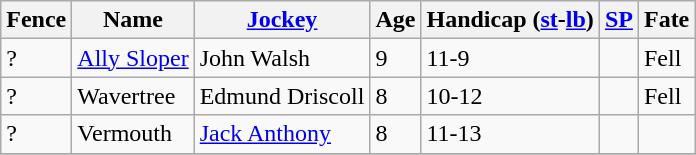<table class="wikitable sortable">
<tr>
<th>Fence</th>
<th>Name</th>
<th><a href='#'>Jockey</a></th>
<th>Age</th>
<th>Handicap (<a href='#'>st</a>-<a href='#'>lb</a>)</th>
<th><a href='#'>SP</a></th>
<th>Fate</th>
</tr>
<tr>
<td>?</td>
<td><a href='#'>Ally Sloper</a></td>
<td>John Walsh</td>
<td>9</td>
<td>11-9</td>
<td></td>
<td>Fell</td>
</tr>
<tr>
<td>?</td>
<td>Wavertree</td>
<td>Edmund Driscoll</td>
<td>8</td>
<td>10-12</td>
<td></td>
<td>Fell</td>
</tr>
<tr>
<td>?</td>
<td>Vermouth</td>
<td><a href='#'>Jack Anthony</a></td>
<td>8</td>
<td>11-13</td>
<td></td>
<td></td>
</tr>
<tr>
</tr>
</table>
